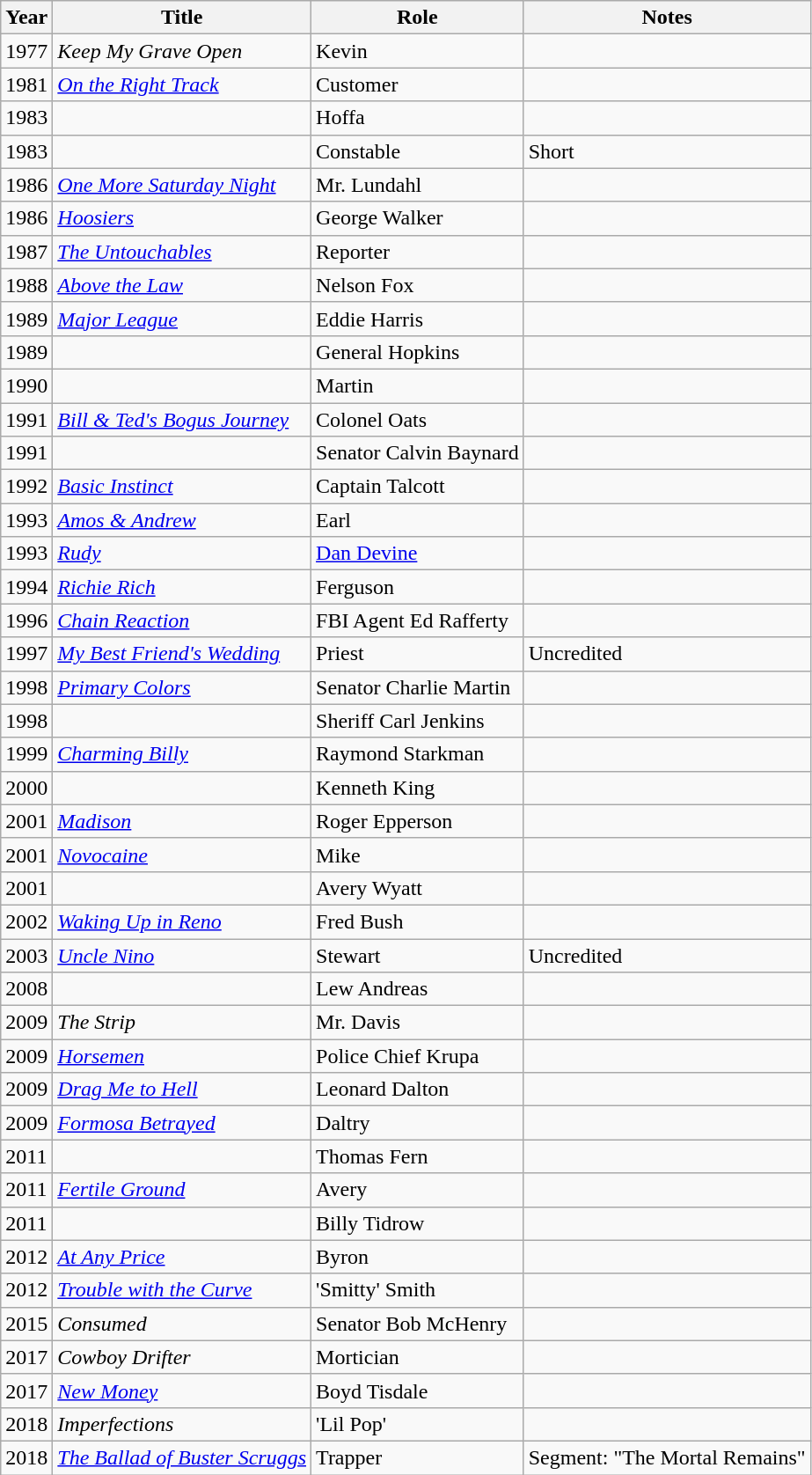<table class="wikitable sortable">
<tr>
<th>Year</th>
<th>Title</th>
<th>Role</th>
<th class="unsortable">Notes</th>
</tr>
<tr>
<td>1977</td>
<td><em>Keep My Grave Open</em></td>
<td>Kevin</td>
<td></td>
</tr>
<tr>
<td>1981</td>
<td><em><a href='#'>On the Right Track</a></em></td>
<td>Customer</td>
<td></td>
</tr>
<tr>
<td>1983</td>
<td><em></em></td>
<td>Hoffa</td>
<td></td>
</tr>
<tr>
<td>1983</td>
<td><em></em></td>
<td>Constable</td>
<td>Short</td>
</tr>
<tr>
<td>1986</td>
<td><em><a href='#'>One More Saturday Night</a></em></td>
<td>Mr. Lundahl</td>
<td></td>
</tr>
<tr>
<td>1986</td>
<td><em><a href='#'>Hoosiers</a></em></td>
<td>George Walker</td>
<td></td>
</tr>
<tr>
<td>1987</td>
<td><em><a href='#'>The Untouchables</a></em></td>
<td>Reporter</td>
<td></td>
</tr>
<tr>
<td>1988</td>
<td><em><a href='#'>Above the Law</a></em></td>
<td>Nelson Fox</td>
<td></td>
</tr>
<tr>
<td>1989</td>
<td><em><a href='#'>Major League</a></em></td>
<td>Eddie Harris</td>
<td></td>
</tr>
<tr>
<td>1989</td>
<td><em></em></td>
<td>General Hopkins</td>
<td></td>
</tr>
<tr>
<td>1990</td>
<td><em></em></td>
<td>Martin</td>
<td></td>
</tr>
<tr>
<td>1991</td>
<td><em><a href='#'>Bill & Ted's Bogus Journey</a></em></td>
<td>Colonel Oats</td>
<td></td>
</tr>
<tr>
<td>1991</td>
<td><em></em></td>
<td>Senator Calvin Baynard</td>
<td></td>
</tr>
<tr>
<td>1992</td>
<td><em><a href='#'>Basic Instinct</a></em></td>
<td>Captain Talcott</td>
<td></td>
</tr>
<tr>
<td>1993</td>
<td><em><a href='#'>Amos & Andrew</a></em></td>
<td>Earl</td>
<td></td>
</tr>
<tr>
<td>1993</td>
<td><em><a href='#'>Rudy</a></em></td>
<td><a href='#'>Dan Devine</a></td>
<td></td>
</tr>
<tr>
<td>1994</td>
<td><em><a href='#'>Richie Rich</a></em></td>
<td>Ferguson</td>
<td></td>
</tr>
<tr>
<td>1996</td>
<td><em><a href='#'>Chain Reaction</a></em></td>
<td>FBI Agent Ed Rafferty</td>
<td></td>
</tr>
<tr>
<td>1997</td>
<td><em><a href='#'>My Best Friend's Wedding</a></em></td>
<td>Priest</td>
<td>Uncredited</td>
</tr>
<tr>
<td>1998</td>
<td><em><a href='#'>Primary Colors</a></em></td>
<td>Senator Charlie Martin</td>
<td></td>
</tr>
<tr>
<td>1998</td>
<td><em></em></td>
<td>Sheriff Carl Jenkins</td>
<td></td>
</tr>
<tr>
<td>1999</td>
<td><em><a href='#'>Charming Billy</a></em></td>
<td>Raymond Starkman</td>
<td></td>
</tr>
<tr>
<td>2000</td>
<td><em></em></td>
<td>Kenneth King</td>
<td></td>
</tr>
<tr>
<td>2001</td>
<td><em><a href='#'>Madison</a></em></td>
<td>Roger Epperson</td>
<td></td>
</tr>
<tr>
<td>2001</td>
<td><em><a href='#'>Novocaine</a></em></td>
<td>Mike</td>
<td></td>
</tr>
<tr>
<td>2001</td>
<td><em></em></td>
<td>Avery Wyatt</td>
<td></td>
</tr>
<tr>
<td>2002</td>
<td><em><a href='#'>Waking Up in Reno</a></em></td>
<td>Fred Bush</td>
<td></td>
</tr>
<tr>
<td>2003</td>
<td><em><a href='#'>Uncle Nino</a></em></td>
<td>Stewart</td>
<td>Uncredited</td>
</tr>
<tr>
<td>2008</td>
<td><em></em></td>
<td>Lew Andreas</td>
<td></td>
</tr>
<tr>
<td>2009</td>
<td><em>The Strip</em></td>
<td>Mr. Davis</td>
<td></td>
</tr>
<tr>
<td>2009</td>
<td><em><a href='#'>Horsemen</a></em></td>
<td>Police Chief Krupa</td>
<td></td>
</tr>
<tr>
<td>2009</td>
<td><em><a href='#'>Drag Me to Hell</a></em></td>
<td>Leonard Dalton</td>
<td></td>
</tr>
<tr>
<td>2009</td>
<td><em><a href='#'>Formosa Betrayed</a></em></td>
<td>Daltry</td>
<td></td>
</tr>
<tr>
<td>2011</td>
<td><em></em></td>
<td>Thomas Fern</td>
<td></td>
</tr>
<tr>
<td>2011</td>
<td><em><a href='#'>Fertile Ground</a></em></td>
<td>Avery</td>
<td></td>
</tr>
<tr>
<td>2011</td>
<td><em></em></td>
<td>Billy Tidrow</td>
<td></td>
</tr>
<tr>
<td>2012</td>
<td><em><a href='#'>At Any Price</a></em></td>
<td>Byron</td>
<td></td>
</tr>
<tr>
<td>2012</td>
<td><em><a href='#'>Trouble with the Curve</a></em></td>
<td>'Smitty' Smith</td>
<td></td>
</tr>
<tr>
<td>2015</td>
<td><em>Consumed</em></td>
<td>Senator Bob McHenry</td>
<td></td>
</tr>
<tr>
<td>2017</td>
<td><em>Cowboy Drifter</em></td>
<td>Mortician</td>
<td></td>
</tr>
<tr>
<td>2017</td>
<td><em><a href='#'> New Money</a></em></td>
<td>Boyd Tisdale</td>
<td></td>
</tr>
<tr>
<td>2018</td>
<td><em>Imperfections</em></td>
<td>'Lil Pop'</td>
<td></td>
</tr>
<tr>
<td>2018</td>
<td><em><a href='#'>The Ballad of Buster Scruggs</a></em></td>
<td>Trapper</td>
<td>Segment: "The Mortal Remains"</td>
</tr>
</table>
